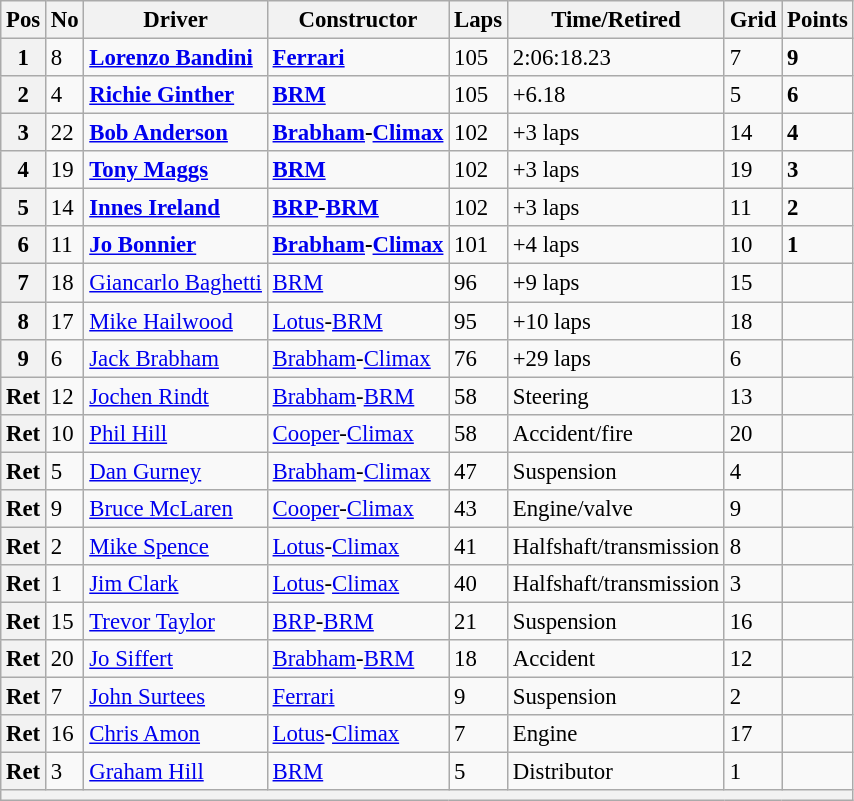<table class="wikitable" style="font-size: 95%">
<tr>
<th>Pos</th>
<th>No</th>
<th>Driver</th>
<th>Constructor</th>
<th>Laps</th>
<th>Time/Retired</th>
<th>Grid</th>
<th>Points</th>
</tr>
<tr>
<th>1</th>
<td>8</td>
<td> <strong><a href='#'>Lorenzo Bandini</a></strong></td>
<td><strong><a href='#'>Ferrari</a></strong></td>
<td>105</td>
<td>2:06:18.23</td>
<td>7</td>
<td><strong>9</strong></td>
</tr>
<tr>
<th>2</th>
<td>4</td>
<td> <strong><a href='#'>Richie Ginther</a></strong></td>
<td><strong><a href='#'>BRM</a></strong></td>
<td>105</td>
<td>+6.18</td>
<td>5</td>
<td><strong>6</strong></td>
</tr>
<tr>
<th>3</th>
<td>22</td>
<td> <strong><a href='#'>Bob Anderson</a></strong></td>
<td><strong><a href='#'>Brabham</a>-<a href='#'>Climax</a></strong></td>
<td>102</td>
<td>+3 laps</td>
<td>14</td>
<td><strong>4</strong></td>
</tr>
<tr>
<th>4</th>
<td>19</td>
<td> <strong><a href='#'>Tony Maggs</a></strong></td>
<td><strong><a href='#'>BRM</a></strong></td>
<td>102</td>
<td>+3 laps</td>
<td>19</td>
<td><strong>3</strong></td>
</tr>
<tr>
<th>5</th>
<td>14</td>
<td> <strong><a href='#'>Innes Ireland</a></strong></td>
<td><strong><a href='#'>BRP</a>-<a href='#'>BRM</a></strong></td>
<td>102</td>
<td>+3 laps</td>
<td>11</td>
<td><strong>2</strong></td>
</tr>
<tr>
<th>6</th>
<td>11</td>
<td> <strong><a href='#'>Jo Bonnier</a></strong></td>
<td><strong><a href='#'>Brabham</a>-<a href='#'>Climax</a></strong></td>
<td>101</td>
<td>+4 laps</td>
<td>10</td>
<td><strong>1</strong></td>
</tr>
<tr>
<th>7</th>
<td>18</td>
<td> <a href='#'>Giancarlo Baghetti</a></td>
<td><a href='#'>BRM</a></td>
<td>96</td>
<td>+9 laps</td>
<td>15</td>
<td></td>
</tr>
<tr>
<th>8</th>
<td>17</td>
<td> <a href='#'>Mike Hailwood</a></td>
<td><a href='#'>Lotus</a>-<a href='#'>BRM</a></td>
<td>95</td>
<td>+10 laps</td>
<td>18</td>
<td></td>
</tr>
<tr>
<th>9</th>
<td>6</td>
<td> <a href='#'>Jack Brabham</a></td>
<td><a href='#'>Brabham</a>-<a href='#'>Climax</a></td>
<td>76</td>
<td>+29 laps</td>
<td>6</td>
<td></td>
</tr>
<tr>
<th>Ret</th>
<td>12</td>
<td> <a href='#'>Jochen Rindt</a></td>
<td><a href='#'>Brabham</a>-<a href='#'>BRM</a></td>
<td>58</td>
<td>Steering</td>
<td>13</td>
<td></td>
</tr>
<tr>
<th>Ret</th>
<td>10</td>
<td> <a href='#'>Phil Hill</a></td>
<td><a href='#'>Cooper</a>-<a href='#'>Climax</a></td>
<td>58</td>
<td>Accident/fire</td>
<td>20</td>
<td></td>
</tr>
<tr>
<th>Ret</th>
<td>5</td>
<td> <a href='#'>Dan Gurney</a></td>
<td><a href='#'>Brabham</a>-<a href='#'>Climax</a></td>
<td>47</td>
<td>Suspension</td>
<td>4</td>
<td></td>
</tr>
<tr>
<th>Ret</th>
<td>9</td>
<td> <a href='#'>Bruce McLaren</a></td>
<td><a href='#'>Cooper</a>-<a href='#'>Climax</a></td>
<td>43</td>
<td>Engine/valve</td>
<td>9</td>
<td></td>
</tr>
<tr>
<th>Ret</th>
<td>2</td>
<td> <a href='#'>Mike Spence</a></td>
<td><a href='#'>Lotus</a>-<a href='#'>Climax</a></td>
<td>41</td>
<td>Halfshaft/transmission</td>
<td>8</td>
<td></td>
</tr>
<tr>
<th>Ret</th>
<td>1</td>
<td> <a href='#'>Jim Clark</a></td>
<td><a href='#'>Lotus</a>-<a href='#'>Climax</a></td>
<td>40</td>
<td>Halfshaft/transmission</td>
<td>3</td>
<td></td>
</tr>
<tr>
<th>Ret</th>
<td>15</td>
<td> <a href='#'>Trevor Taylor</a></td>
<td><a href='#'>BRP</a>-<a href='#'>BRM</a></td>
<td>21</td>
<td>Suspension</td>
<td>16</td>
<td></td>
</tr>
<tr>
<th>Ret</th>
<td>20</td>
<td> <a href='#'>Jo Siffert</a></td>
<td><a href='#'>Brabham</a>-<a href='#'>BRM</a></td>
<td>18</td>
<td>Accident</td>
<td>12</td>
<td></td>
</tr>
<tr>
<th>Ret</th>
<td>7</td>
<td> <a href='#'>John Surtees</a></td>
<td><a href='#'>Ferrari</a></td>
<td>9</td>
<td>Suspension</td>
<td>2</td>
<td></td>
</tr>
<tr>
<th>Ret</th>
<td>16</td>
<td> <a href='#'>Chris Amon</a></td>
<td><a href='#'>Lotus</a>-<a href='#'>Climax</a></td>
<td>7</td>
<td>Engine</td>
<td>17</td>
<td></td>
</tr>
<tr>
<th>Ret</th>
<td>3</td>
<td> <a href='#'>Graham Hill</a></td>
<td><a href='#'>BRM</a></td>
<td>5</td>
<td>Distributor</td>
<td>1</td>
<td></td>
</tr>
<tr>
<th colspan="8"></th>
</tr>
</table>
